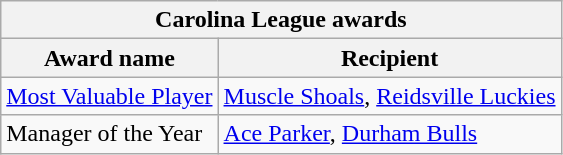<table class="wikitable">
<tr>
<th colspan="2">Carolina League awards</th>
</tr>
<tr>
<th>Award name</th>
<th>Recipient</th>
</tr>
<tr>
<td><a href='#'>Most Valuable Player</a></td>
<td><a href='#'>Muscle Shoals</a>, <a href='#'>Reidsville Luckies</a></td>
</tr>
<tr>
<td>Manager of the Year</td>
<td><a href='#'>Ace Parker</a>, <a href='#'>Durham Bulls</a></td>
</tr>
</table>
